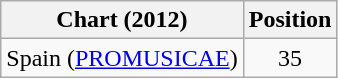<table class="wikitable sortable">
<tr>
<th scope="col">Chart (2012)</th>
<th scope="col">Position</th>
</tr>
<tr>
<td>Spain (<a href='#'>PROMUSICAE</a>)</td>
<td style="text-align:center;">35</td>
</tr>
</table>
